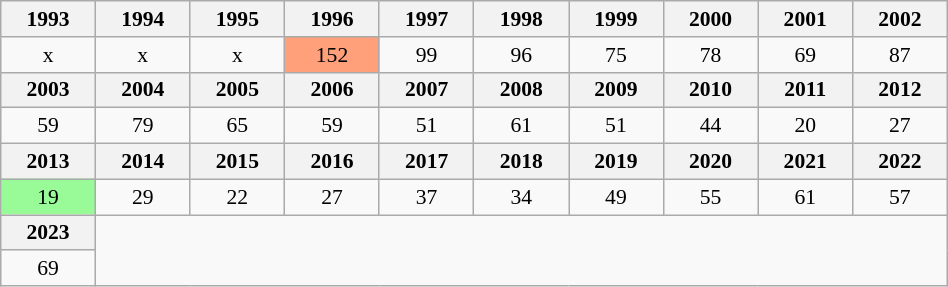<table class=wikitable style="text-align:center; font-size:90%; width:50%;">
<tr>
<th>1993</th>
<th>1994</th>
<th>1995</th>
<th>1996</th>
<th>1997</th>
<th>1998</th>
<th>1999</th>
<th>2000</th>
<th>2001</th>
<th>2002</th>
</tr>
<tr>
<td>x</td>
<td>x</td>
<td>x</td>
<td style="background:#ffa07a;">152</td>
<td>99</td>
<td>96</td>
<td>75</td>
<td>78</td>
<td>69</td>
<td>87</td>
</tr>
<tr>
<th>2003</th>
<th>2004</th>
<th>2005</th>
<th>2006</th>
<th>2007</th>
<th>2008</th>
<th>2009</th>
<th>2010</th>
<th>2011</th>
<th>2012</th>
</tr>
<tr>
<td>59</td>
<td>79</td>
<td>65</td>
<td>59</td>
<td>51</td>
<td>61</td>
<td>51</td>
<td>44</td>
<td>20</td>
<td>27</td>
</tr>
<tr>
<th>2013</th>
<th>2014</th>
<th>2015</th>
<th>2016</th>
<th>2017</th>
<th>2018</th>
<th>2019</th>
<th>2020</th>
<th>2021</th>
<th>2022</th>
</tr>
<tr>
<td style="background:#98fb98;">19</td>
<td>29</td>
<td>22</td>
<td>27</td>
<td>37</td>
<td>34</td>
<td>49</td>
<td>55</td>
<td>61</td>
<td>57</td>
</tr>
<tr>
<th>2023</th>
</tr>
<tr>
<td>69</td>
</tr>
</table>
